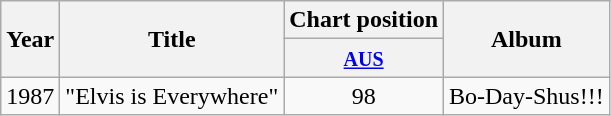<table class="wikitable">
<tr>
<th rowspan="2">Year</th>
<th rowspan="2">Title</th>
<th colspan="1">Chart position</th>
<th rowspan="2">Album</th>
</tr>
<tr>
<th><small><a href='#'>AUS</a></small></th>
</tr>
<tr>
<td>1987</td>
<td>"Elvis is Everywhere"</td>
<td align=center>98</td>
<td>Bo-Day-Shus!!!</td>
</tr>
</table>
